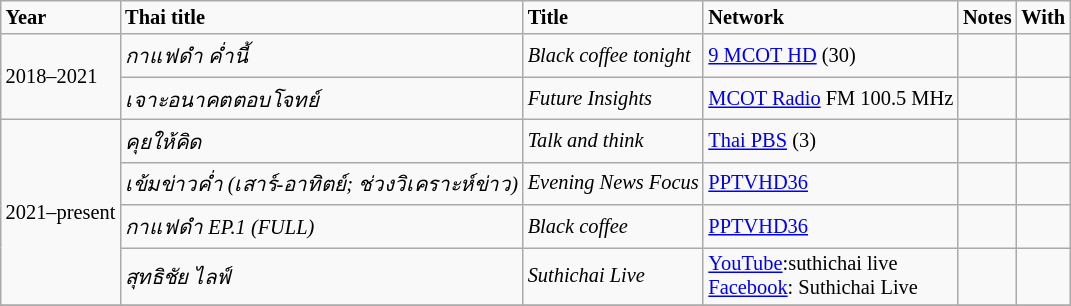<table class="wikitable" style="font-size: 85%;">
<tr>
<td><strong>Year</strong></td>
<td><strong>Thai title</strong></td>
<td><strong>Title</strong></td>
<td><strong>Network</strong></td>
<td><strong>Notes</strong></td>
<td><strong>With</strong></td>
</tr>
<tr>
<td rowspan="2">2018–2021</td>
<td><em>กาแฟดำ ค่ำนี้</em></td>
<td><em>Black coffee tonight</em></td>
<td><a href='#'>9 MCOT HD</a> (30)</td>
<td></td>
<td></td>
</tr>
<tr>
<td><em>เจาะอนาคตตอบโจทย์</em></td>
<td><em>Future Insights</em></td>
<td><a href='#'>MCOT Radio</a> FM 100.5 MHz</td>
<td></td>
<td></td>
</tr>
<tr>
<td rowspan="4">2021–present</td>
<td><em>คุยให้คิด</em></td>
<td><em>Talk and think</em></td>
<td><a href='#'>Thai PBS</a> (3)</td>
<td></td>
<td></td>
</tr>
<tr>
<td><em>เข้มข่าวค่ำ (เสาร์-อาทิตย์; ช่วงวิเคราะห์ข่าว)</em></td>
<td><em>Evening News Focus</em></td>
<td><a href='#'>PPTVHD36</a></td>
<td></td>
<td></td>
</tr>
<tr>
<td><em>กาแฟดำ EP.1 (FULL)</em></td>
<td><em>Black coffee</em></td>
<td><a href='#'>PPTVHD36</a></td>
<td></td>
<td></td>
</tr>
<tr>
<td><em>สุทธิชัย ไลฟ์</em></td>
<td><em>Suthichai Live</em></td>
<td><a href='#'>YouTube</a>:suthichai live <br> <a href='#'>Facebook</a>: Suthichai Live</td>
<td></td>
<td></td>
</tr>
<tr>
</tr>
</table>
